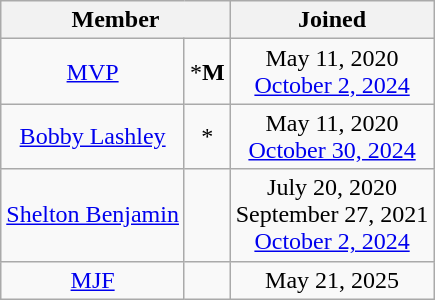<table class="wikitable sortable" style="text-align:center;">
<tr>
<th colspan="2">Member</th>
<th>Joined</th>
</tr>
<tr>
<td><a href='#'>MVP</a></td>
<td>*<strong>M</strong></td>
<td>May 11, 2020<br> <a href='#'>October 2, 2024</a></td>
</tr>
<tr>
<td><a href='#'>Bobby Lashley</a></td>
<td>*</td>
<td>May 11, 2020<br><a href='#'>October 30, 2024</a></td>
</tr>
<tr>
<td><a href='#'>Shelton Benjamin</a></td>
<td></td>
<td>July 20, 2020 <br> September 27, 2021 <br><a href='#'>October 2, 2024</a></td>
</tr>
<tr>
<td><a href='#'>MJF</a></td>
<td></td>
<td>May 21, 2025</td>
</tr>
</table>
